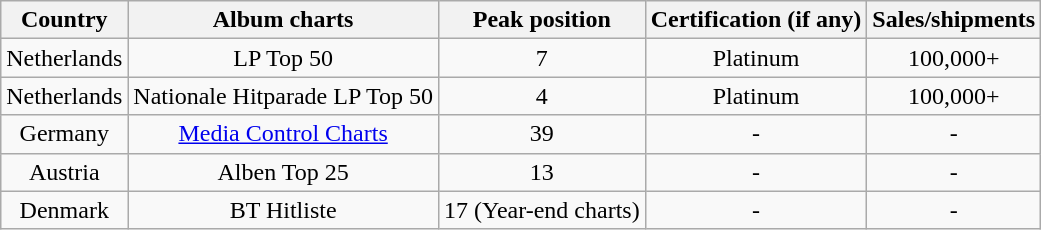<table class="wikitable">
<tr>
<th align="center">Country</th>
<th align="center">Album charts</th>
<th align="center">Peak position</th>
<th align="center">Certification (if any)</th>
<th align="center">Sales/shipments</th>
</tr>
<tr>
<td align="center">Netherlands</td>
<td align="center">LP Top 50</td>
<td align="center">7</td>
<td align="center">Platinum </td>
<td align="center">100,000+</td>
</tr>
<tr>
<td align="center">Netherlands</td>
<td align="center">Nationale Hitparade LP Top 50</td>
<td align="center">4 </td>
<td align="center">Platinum </td>
<td align="center">100,000+</td>
</tr>
<tr>
<td align="center">Germany</td>
<td align="center"><a href='#'>Media Control Charts</a></td>
<td align="center">39</td>
<td align="center">-</td>
<td align="center">-</td>
</tr>
<tr>
<td align="center">Austria</td>
<td align="center">Alben Top 25</td>
<td align="center">13 </td>
<td align="center">-</td>
<td align="center">-</td>
</tr>
<tr>
<td align="center">Denmark</td>
<td align="center">BT Hitliste</td>
<td align="center">17 (Year-end charts)</td>
<td align="center">-</td>
<td align="center">-</td>
</tr>
</table>
